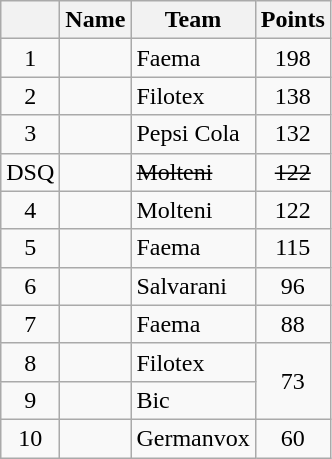<table class="wikitable">
<tr>
<th></th>
<th>Name</th>
<th>Team</th>
<th>Points</th>
</tr>
<tr>
<td style="text-align:center">1</td>
<td>  </td>
<td>Faema</td>
<td style="text-align:center">198</td>
</tr>
<tr>
<td style="text-align:center">2</td>
<td></td>
<td>Filotex</td>
<td style="text-align:center">138</td>
</tr>
<tr>
<td style="text-align:center">3</td>
<td></td>
<td>Pepsi Cola</td>
<td style="text-align:center">132</td>
</tr>
<tr>
<td style="text-align:center">DSQ</td>
<td><del></del></td>
<td><del>Molteni</del></td>
<td style="text-align:center"><del>122</del></td>
</tr>
<tr>
<td style="text-align:center">4</td>
<td></td>
<td>Molteni</td>
<td style="text-align:center">122</td>
</tr>
<tr>
<td style="text-align:center">5</td>
<td></td>
<td>Faema</td>
<td style="text-align:center">115</td>
</tr>
<tr>
<td style="text-align:center">6</td>
<td></td>
<td>Salvarani</td>
<td style="text-align:center">96</td>
</tr>
<tr>
<td style="text-align:center">7</td>
<td></td>
<td>Faema</td>
<td style="text-align:center">88</td>
</tr>
<tr>
<td style="text-align:center">8</td>
<td></td>
<td>Filotex</td>
<td style="text-align:center" rowspan="2">73</td>
</tr>
<tr>
<td style="text-align:center">9</td>
<td></td>
<td>Bic</td>
</tr>
<tr>
<td style="text-align:center">10</td>
<td></td>
<td>Germanvox</td>
<td style="text-align:center">60</td>
</tr>
</table>
